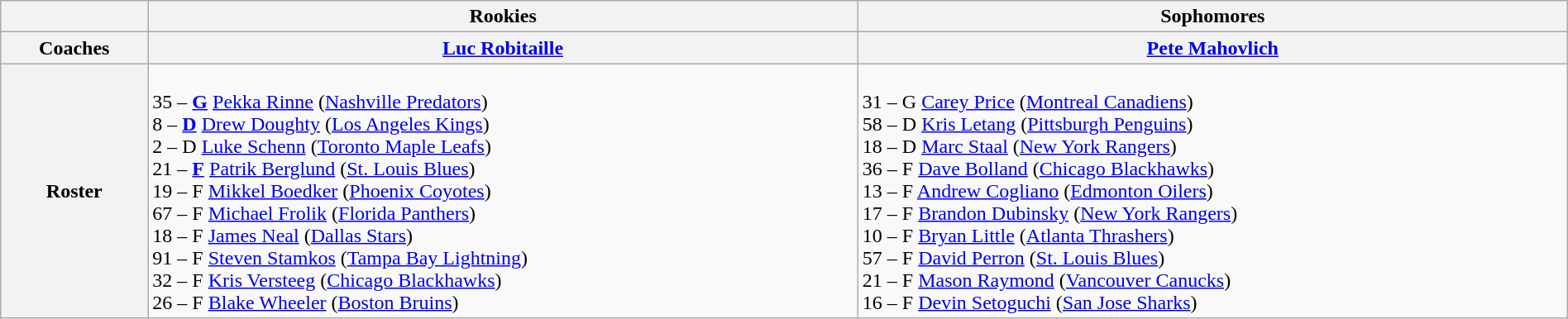<table class="wikitable" style="width:100%">
<tr>
<th></th>
<th>Rookies</th>
<th>Sophomores</th>
</tr>
<tr>
<th>Coaches</th>
<th><a href='#'>Luc Robitaille</a></th>
<th><a href='#'>Pete Mahovlich</a></th>
</tr>
<tr>
<th>Roster</th>
<td><br> 35 – <strong><a href='#'>G</a></strong> <a href='#'>Pekka Rinne</a> (<a href='#'>Nashville Predators</a>)<br>
 8 – <strong><a href='#'>D</a></strong> <a href='#'>Drew Doughty</a> (<a href='#'>Los Angeles Kings</a>)<br>
 2 – D <a href='#'>Luke Schenn</a> (<a href='#'>Toronto Maple Leafs</a>)<br>
 21 – <strong><a href='#'>F</a></strong> <a href='#'>Patrik Berglund</a> (<a href='#'>St. Louis Blues</a>)<br>
 19 – F <a href='#'>Mikkel Boedker</a> (<a href='#'>Phoenix Coyotes</a>)<br>
 67 – F <a href='#'>Michael Frolik</a> (<a href='#'>Florida Panthers</a>)<br>
 18 – F <a href='#'>James Neal</a> (<a href='#'>Dallas Stars</a>)<br>
 91 – F <a href='#'>Steven Stamkos</a> (<a href='#'>Tampa Bay Lightning</a>)<br>
 32 – F <a href='#'>Kris Versteeg</a> (<a href='#'>Chicago Blackhawks</a>)<br>
 26 – F <a href='#'>Blake Wheeler</a> (<a href='#'>Boston Bruins</a>)<br></td>
<td><br> 31 – G <a href='#'>Carey Price</a> (<a href='#'>Montreal Canadiens</a>)<br>
 58 – D <a href='#'>Kris Letang</a> (<a href='#'>Pittsburgh Penguins</a>)<br>
 18 – D <a href='#'>Marc Staal</a> (<a href='#'>New York Rangers</a>)<br>
 36 – F <a href='#'>Dave Bolland</a> (<a href='#'>Chicago Blackhawks</a>)<br>
 13 – F <a href='#'>Andrew Cogliano</a> (<a href='#'>Edmonton Oilers</a>)<br>
 17 – F <a href='#'>Brandon Dubinsky</a> (<a href='#'>New York Rangers</a>)<br>
 10 – F <a href='#'>Bryan Little</a> (<a href='#'>Atlanta Thrashers</a>)<br>
 57 – F <a href='#'>David Perron</a> (<a href='#'>St. Louis Blues</a>)<br>
 21 – F <a href='#'>Mason Raymond</a> (<a href='#'>Vancouver Canucks</a>)<br>
 16 – F <a href='#'>Devin Setoguchi</a> (<a href='#'>San Jose Sharks</a>)<br></td>
</tr>
</table>
